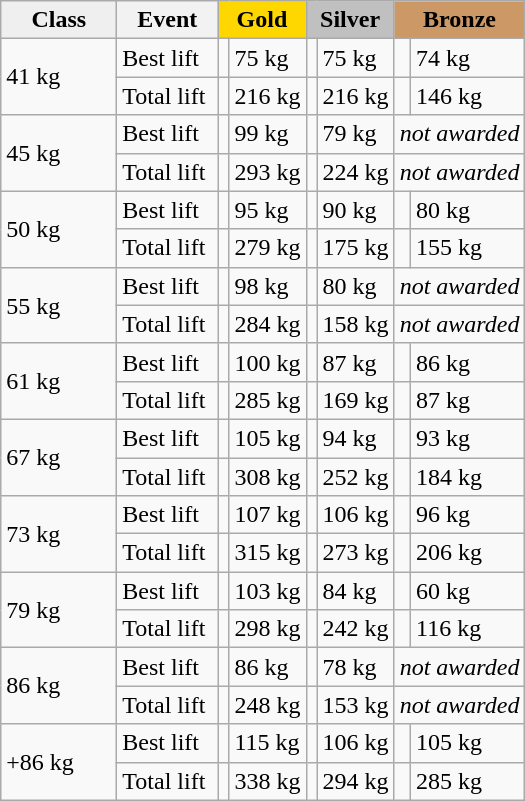<table class="wikitable">
<tr>
<th style="background: #efefef; width:70px">Class</th>
<th style="width:60px">Event</th>
<th scope="colgroup" colspan="2" style="background: gold;">Gold</th>
<th scope="colgroup" colspan="2" style="background: silver;">Silver</th>
<th scope="colgroup" colspan="2" style="background: #cc9966;">Bronze</th>
</tr>
<tr>
<td rowspan="2">41 kg</td>
<td>Best lift</td>
<td></td>
<td>75 kg</td>
<td></td>
<td>75 kg</td>
<td></td>
<td>74 kg</td>
</tr>
<tr>
<td>Total lift</td>
<td></td>
<td>216 kg</td>
<td></td>
<td>216 kg</td>
<td></td>
<td>146 kg</td>
</tr>
<tr>
<td rowspan="2">45 kg</td>
<td>Best lift</td>
<td></td>
<td>99 kg</td>
<td></td>
<td>79 kg</td>
<td colspan="2"><em>not awarded</em></td>
</tr>
<tr>
<td>Total lift</td>
<td></td>
<td>293 kg</td>
<td></td>
<td>224 kg</td>
<td colspan="2"><em>not awarded</em></td>
</tr>
<tr>
<td rowspan="2">50 kg</td>
<td>Best lift</td>
<td></td>
<td>95 kg</td>
<td></td>
<td>90 kg</td>
<td></td>
<td>80 kg</td>
</tr>
<tr>
<td>Total lift</td>
<td></td>
<td>279 kg</td>
<td></td>
<td>175 kg</td>
<td></td>
<td>155 kg</td>
</tr>
<tr>
<td rowspan="2">55 kg</td>
<td>Best lift</td>
<td></td>
<td>98 kg</td>
<td></td>
<td>80 kg</td>
<td colspan="2"><em>not awarded</em></td>
</tr>
<tr>
<td>Total lift</td>
<td></td>
<td>284 kg</td>
<td></td>
<td>158 kg</td>
<td colspan="2"><em>not awarded</em></td>
</tr>
<tr>
<td rowspan="2">61 kg</td>
<td>Best lift</td>
<td></td>
<td>100 kg</td>
<td></td>
<td>87 kg</td>
<td></td>
<td>86 kg</td>
</tr>
<tr>
<td>Total lift</td>
<td></td>
<td>285 kg</td>
<td></td>
<td>169 kg</td>
<td></td>
<td>87 kg</td>
</tr>
<tr>
<td rowspan="2">67 kg</td>
<td>Best lift</td>
<td></td>
<td>105 kg</td>
<td></td>
<td>94 kg</td>
<td></td>
<td>93 kg</td>
</tr>
<tr>
<td>Total lift</td>
<td></td>
<td>308 kg</td>
<td></td>
<td>252 kg</td>
<td></td>
<td>184 kg</td>
</tr>
<tr>
<td rowspan="2">73 kg</td>
<td>Best lift</td>
<td></td>
<td>107 kg</td>
<td></td>
<td>106 kg</td>
<td></td>
<td>96 kg</td>
</tr>
<tr>
<td>Total lift</td>
<td></td>
<td>315 kg</td>
<td></td>
<td>273 kg</td>
<td></td>
<td>206 kg</td>
</tr>
<tr>
<td rowspan="2">79 kg</td>
<td>Best lift</td>
<td></td>
<td>103 kg</td>
<td></td>
<td>84 kg</td>
<td></td>
<td>60 kg</td>
</tr>
<tr>
<td>Total lift</td>
<td></td>
<td>298 kg</td>
<td></td>
<td>242 kg</td>
<td></td>
<td>116 kg</td>
</tr>
<tr>
<td rowspan="2">86 kg</td>
<td>Best lift</td>
<td></td>
<td>86 kg</td>
<td></td>
<td>78 kg</td>
<td colspan="2"><em>not awarded</em></td>
</tr>
<tr>
<td>Total lift</td>
<td></td>
<td>248 kg</td>
<td></td>
<td>153 kg</td>
<td colspan="2"><em>not awarded</em></td>
</tr>
<tr>
<td rowspan="2">+86 kg</td>
<td>Best lift</td>
<td></td>
<td>115 kg</td>
<td></td>
<td>106 kg</td>
<td></td>
<td>105 kg</td>
</tr>
<tr>
<td>Total lift</td>
<td></td>
<td>338 kg</td>
<td></td>
<td>294 kg</td>
<td></td>
<td>285 kg</td>
</tr>
</table>
